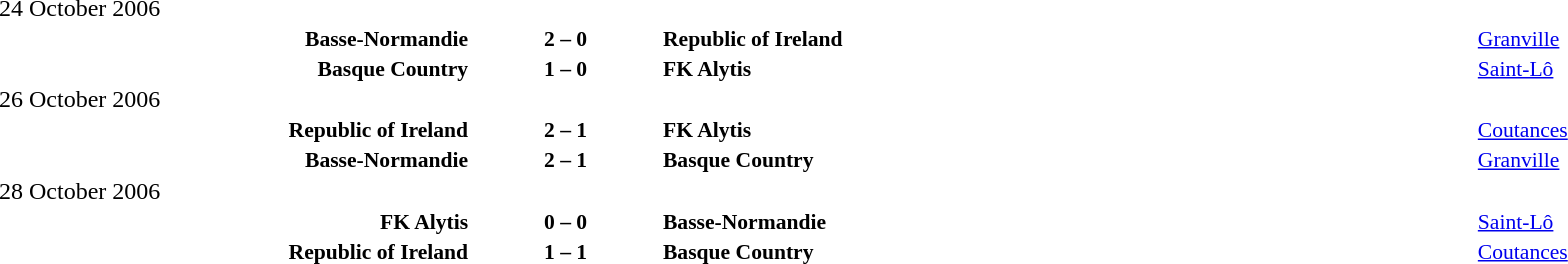<table width=100% cellspacing=1>
<tr>
<th width=25%></th>
<th width=10%></th>
<th></th>
</tr>
<tr>
<td>24 October 2006</td>
</tr>
<tr style=font-size:90%>
<td align=right><strong>Basse-Normandie</strong></td>
<td align=center><strong>2 – 0</strong></td>
<td><strong>Republic of Ireland</strong></td>
<td><a href='#'>Granville</a></td>
</tr>
<tr style=font-size:90%>
<td align=right><strong>Basque Country</strong></td>
<td align=center><strong>1 – 0</strong></td>
<td><strong>FK Alytis</strong></td>
<td><a href='#'>Saint-Lô</a></td>
</tr>
<tr>
<td>26 October 2006</td>
</tr>
<tr style=font-size:90%>
<td align=right><strong>Republic of Ireland</strong></td>
<td align=center><strong>2 – 1</strong></td>
<td><strong>FK Alytis</strong></td>
<td><a href='#'>Coutances</a></td>
</tr>
<tr style=font-size:90%>
<td align=right><strong>Basse-Normandie</strong></td>
<td align=center><strong>2 – 1</strong></td>
<td><strong>Basque Country</strong></td>
<td><a href='#'>Granville</a></td>
</tr>
<tr>
<td>28 October 2006</td>
</tr>
<tr style=font-size:90%>
<td align=right><strong>FK Alytis</strong></td>
<td align=center><strong>0 – 0</strong></td>
<td><strong>Basse-Normandie</strong></td>
<td><a href='#'>Saint-Lô</a></td>
</tr>
<tr style=font-size:90%>
<td align=right><strong>Republic of Ireland</strong></td>
<td align=center><strong>1 – 1</strong></td>
<td><strong>Basque Country</strong></td>
<td><a href='#'>Coutances</a></td>
</tr>
</table>
